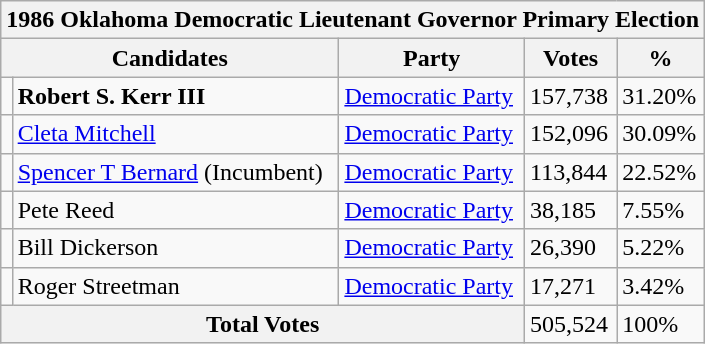<table class="wikitable">
<tr>
<th colspan="5"><strong>1986 Oklahoma Democratic Lieutenant Governor  Primary Election</strong></th>
</tr>
<tr>
<th colspan="2">Candidates</th>
<th>Party</th>
<th>Votes</th>
<th>%</th>
</tr>
<tr>
<td></td>
<td><strong>Robert S. Kerr III</strong></td>
<td><a href='#'>Democratic Party</a></td>
<td>157,738</td>
<td>31.20%</td>
</tr>
<tr>
<td></td>
<td><a href='#'>Cleta Mitchell</a></td>
<td><a href='#'>Democratic Party</a></td>
<td>152,096</td>
<td>30.09%</td>
</tr>
<tr>
<td></td>
<td><a href='#'>Spencer T Bernard</a> (Incumbent)</td>
<td><a href='#'>Democratic Party</a></td>
<td>113,844</td>
<td>22.52%</td>
</tr>
<tr>
<td></td>
<td>Pete Reed</td>
<td><a href='#'>Democratic Party</a></td>
<td>38,185</td>
<td>7.55%</td>
</tr>
<tr>
<td></td>
<td>Bill Dickerson</td>
<td><a href='#'>Democratic Party</a></td>
<td>26,390</td>
<td>5.22%</td>
</tr>
<tr>
<td></td>
<td>Roger Streetman</td>
<td><a href='#'>Democratic Party</a></td>
<td>17,271</td>
<td>3.42%</td>
</tr>
<tr>
<th colspan="3"><strong>Total Votes</strong></th>
<td>505,524</td>
<td>100%</td>
</tr>
</table>
